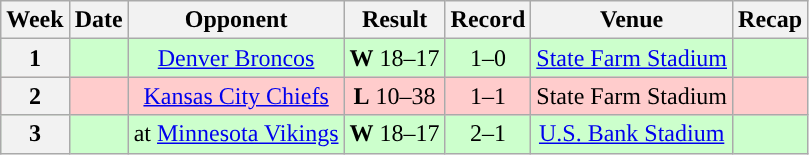<table class="wikitable" style="text-align:center">
<tr>
<th>Week</th>
<th>Date</th>
<th>Opponent</th>
<th>Result</th>
<th>Record</th>
<th>Venue</th>
<th>Recap</th>
</tr>
<tr style="background:#cfc">
<th>1</th>
<td></td>
<td><a href='#'>Denver Broncos</a></td>
<td><strong>W</strong> 18–17</td>
<td>1–0</td>
<td><a href='#'>State Farm Stadium</a></td>
<td></td>
</tr>
<tr style="background:#fcc">
<th>2</th>
<td></td>
<td><a href='#'>Kansas City Chiefs</a></td>
<td><strong>L</strong> 10–38</td>
<td>1–1</td>
<td>State Farm Stadium</td>
<td></td>
</tr>
<tr style="background:#cfc">
<th>3</th>
<td></td>
<td>at <a href='#'>Minnesota Vikings</a></td>
<td><strong>W</strong> 18–17</td>
<td>2–1</td>
<td><a href='#'>U.S. Bank Stadium</a></td>
<td></td>
</tr>
</table>
